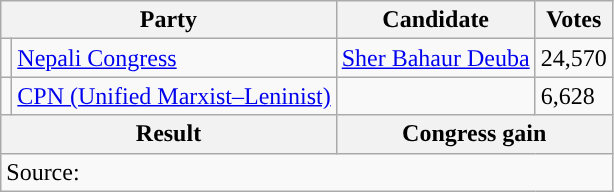<table class="wikitable">
<tr>
<th colspan="2">Party</th>
<th>Candidate</th>
<th>Votes</th>
</tr>
<tr>
<td style="background-color:"></td>
<td><a href='#'>Nepali Congress</a></td>
<td><a href='#'>Sher Bahaur Deuba</a></td>
<td>24,570</td>
</tr>
<tr>
<td style="background-color:"></td>
<td><a href='#'>CPN (Unified Marxist–Leninist)</a></td>
<td></td>
<td>6,628</td>
</tr>
<tr>
<th colspan="2">Result</th>
<th colspan="2">Congress gain</th>
</tr>
<tr>
<td colspan="4">Source: </td>
</tr>
</table>
